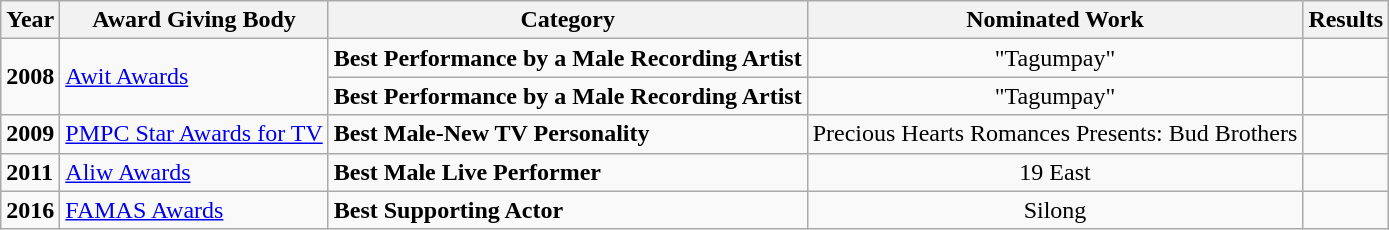<table class="wikitable">
<tr>
<th>Year</th>
<th>Award Giving Body</th>
<th>Category</th>
<th>Nominated Work</th>
<th>Results</th>
</tr>
<tr>
<td rowspan=2><strong>2008</strong></td>
<td rowspan=2><a href='#'>Awit Awards</a></td>
<td><strong>Best Performance by a Male Recording Artist</strong> </td>
<td align=center>"Tagumpay"</td>
<td></td>
</tr>
<tr>
<td><strong>Best Performance by a Male Recording Artist</strong> </td>
<td align=center>"Tagumpay"</td>
<td></td>
</tr>
<tr>
<td><strong>2009</strong></td>
<td><a href='#'>PMPC Star Awards for TV</a></td>
<td><strong>Best Male-New TV Personality</strong></td>
<td align=center>Precious Hearts Romances Presents: Bud Brothers</td>
<td></td>
</tr>
<tr>
<td><strong>2011</strong></td>
<td><a href='#'>Aliw Awards</a></td>
<td><strong>Best Male Live Performer</strong></td>
<td align=center>19 East</td>
<td></td>
</tr>
<tr>
<td><strong>2016</strong></td>
<td><a href='#'>FAMAS Awards</a></td>
<td><strong>Best Supporting Actor</strong></td>
<td align=center>Silong</td>
<td></td>
</tr>
</table>
